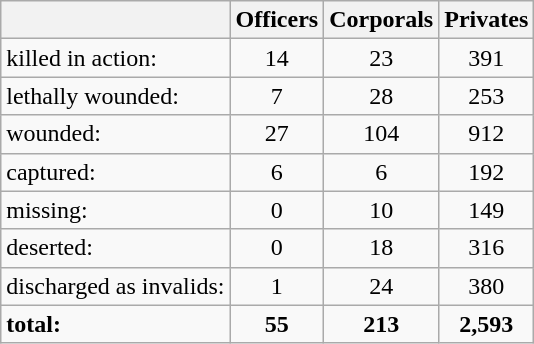<table class="wikitable" style="text-align:center">
<tr>
<th></th>
<th>Officers</th>
<th>Corporals</th>
<th>Privates</th>
</tr>
<tr>
<td style="text-align:left">killed in action:</td>
<td>14</td>
<td>23</td>
<td>391</td>
</tr>
<tr>
<td style="text-align:left">lethally wounded:</td>
<td>7</td>
<td>28</td>
<td>253</td>
</tr>
<tr>
<td style="text-align:left">wounded:</td>
<td>27</td>
<td>104</td>
<td>912</td>
</tr>
<tr>
<td style="text-align:left">captured:</td>
<td>6</td>
<td>6</td>
<td>192</td>
</tr>
<tr>
<td style="text-align:left">missing:</td>
<td>0</td>
<td>10</td>
<td>149</td>
</tr>
<tr>
<td style="text-align:left">deserted:</td>
<td>0</td>
<td>18</td>
<td>316</td>
</tr>
<tr>
<td style="text-align:left">discharged as invalids:</td>
<td>1</td>
<td>24</td>
<td>380</td>
</tr>
<tr style="font-weight:bold">
<td style="text-align:left">total:</td>
<td>55</td>
<td>213</td>
<td>2,593</td>
</tr>
</table>
